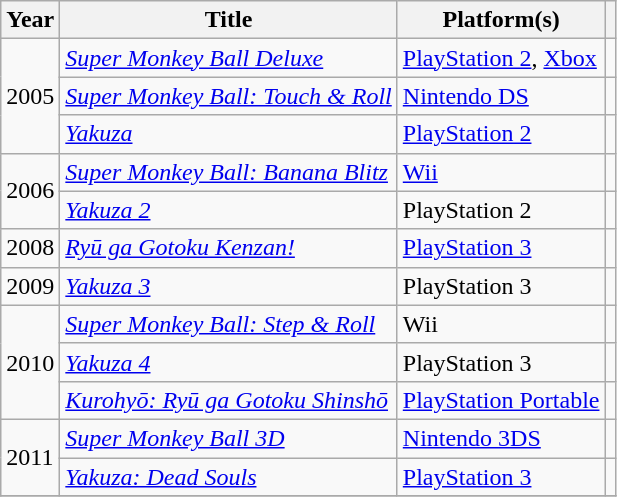<table class="wikitable sortable">
<tr>
<th>Year</th>
<th>Title</th>
<th>Platform(s)</th>
<th class="unsortable"></th>
</tr>
<tr>
<td rowspan="3">2005</td>
<td><em><a href='#'>Super Monkey Ball Deluxe</a></em></td>
<td><a href='#'>PlayStation 2</a>, <a href='#'>Xbox</a></td>
<td></td>
</tr>
<tr>
<td><em><a href='#'>Super Monkey Ball: Touch & Roll</a></em></td>
<td><a href='#'>Nintendo DS</a></td>
<td></td>
</tr>
<tr>
<td><em><a href='#'>Yakuza</a></em></td>
<td><a href='#'>PlayStation 2</a></td>
<td></td>
</tr>
<tr>
<td rowspan="2">2006</td>
<td><em><a href='#'>Super Monkey Ball: Banana Blitz</a></em></td>
<td><a href='#'>Wii</a></td>
<td></td>
</tr>
<tr>
<td><em><a href='#'>Yakuza 2</a></em></td>
<td>PlayStation 2</td>
<td></td>
</tr>
<tr>
<td>2008</td>
<td><em><a href='#'>Ryū ga Gotoku Kenzan!</a></em></td>
<td><a href='#'>PlayStation 3</a></td>
<td></td>
</tr>
<tr>
<td>2009</td>
<td><em><a href='#'>Yakuza 3</a></em></td>
<td>PlayStation 3</td>
<td></td>
</tr>
<tr>
<td rowspan="3">2010</td>
<td><em><a href='#'>Super Monkey Ball: Step & Roll</a></em></td>
<td>Wii</td>
<td></td>
</tr>
<tr>
<td><em><a href='#'>Yakuza 4</a></em></td>
<td>PlayStation 3</td>
<td></td>
</tr>
<tr>
<td><em><a href='#'>Kurohyō: Ryū ga Gotoku Shinshō</a></em></td>
<td><a href='#'>PlayStation Portable</a></td>
<td></td>
</tr>
<tr>
<td rowspan="2">2011</td>
<td><em><a href='#'>Super Monkey Ball 3D</a></em></td>
<td><a href='#'>Nintendo 3DS</a></td>
<td></td>
</tr>
<tr>
<td><em><a href='#'>Yakuza: Dead Souls</a></em></td>
<td><a href='#'>PlayStation 3</a></td>
<td></td>
</tr>
<tr>
</tr>
</table>
